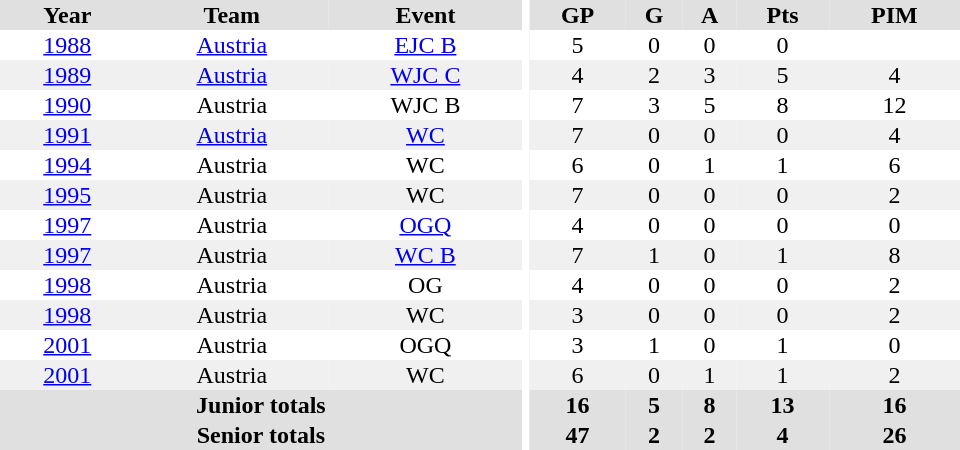<table border="0" cellpadding="1" cellspacing="0" style="text-align:center; width:40em">
<tr bgcolor="#e0e0e0">
<th>Year</th>
<th>Team</th>
<th>Event</th>
<th rowspan="99" bgcolor="#ffffff"></th>
<th>GP</th>
<th>G</th>
<th>A</th>
<th>Pts</th>
<th>PIM</th>
</tr>
<tr>
<td><a href='#'>1988</a></td>
<td><a href='#'>Austria</a></td>
<td><a href='#'>EJC B</a></td>
<td>5</td>
<td>0</td>
<td>0</td>
<td>0</td>
<td></td>
</tr>
<tr bgcolor="#f0f0f0">
<td><a href='#'>1989</a></td>
<td><a href='#'>Austria</a></td>
<td><a href='#'>WJC C</a></td>
<td>4</td>
<td>2</td>
<td>3</td>
<td>5</td>
<td>4</td>
</tr>
<tr>
<td><a href='#'>1990</a></td>
<td>Austria</td>
<td>WJC B</td>
<td>7</td>
<td>3</td>
<td>5</td>
<td>8</td>
<td>12</td>
</tr>
<tr bgcolor="#f0f0f0">
<td><a href='#'>1991</a></td>
<td><a href='#'>Austria</a></td>
<td><a href='#'>WC</a></td>
<td>7</td>
<td>0</td>
<td>0</td>
<td>0</td>
<td>4</td>
</tr>
<tr>
<td><a href='#'>1994</a></td>
<td>Austria</td>
<td>WC</td>
<td>6</td>
<td>0</td>
<td>1</td>
<td>1</td>
<td>6</td>
</tr>
<tr bgcolor="#f0f0f0">
<td><a href='#'>1995</a></td>
<td>Austria</td>
<td>WC</td>
<td>7</td>
<td>0</td>
<td>0</td>
<td>0</td>
<td>2</td>
</tr>
<tr>
<td><a href='#'>1997</a></td>
<td>Austria</td>
<td><a href='#'>OGQ</a></td>
<td>4</td>
<td>0</td>
<td>0</td>
<td>0</td>
<td>0</td>
</tr>
<tr bgcolor="#f0f0f0">
<td><a href='#'>1997</a></td>
<td>Austria</td>
<td><a href='#'>WC B</a></td>
<td>7</td>
<td>1</td>
<td>0</td>
<td>1</td>
<td>8</td>
</tr>
<tr>
<td><a href='#'>1998</a></td>
<td>Austria</td>
<td>OG</td>
<td>4</td>
<td>0</td>
<td>0</td>
<td>0</td>
<td>2</td>
</tr>
<tr bgcolor="#f0f0f0">
<td><a href='#'>1998</a></td>
<td>Austria</td>
<td>WC</td>
<td>3</td>
<td>0</td>
<td>0</td>
<td>0</td>
<td>2</td>
</tr>
<tr>
<td><a href='#'>2001</a></td>
<td>Austria</td>
<td>OGQ</td>
<td>3</td>
<td>1</td>
<td>0</td>
<td>1</td>
<td>0</td>
</tr>
<tr bgcolor="#f0f0f0">
<td><a href='#'>2001</a></td>
<td>Austria</td>
<td>WC</td>
<td>6</td>
<td>0</td>
<td>1</td>
<td>1</td>
<td>2</td>
</tr>
<tr bgcolor="#e0e0e0">
<th colspan="3">Junior totals</th>
<th>16</th>
<th>5</th>
<th>8</th>
<th>13</th>
<th>16</th>
</tr>
<tr bgcolor="#e0e0e0">
<th colspan="3">Senior totals</th>
<th>47</th>
<th>2</th>
<th>2</th>
<th>4</th>
<th>26</th>
</tr>
</table>
